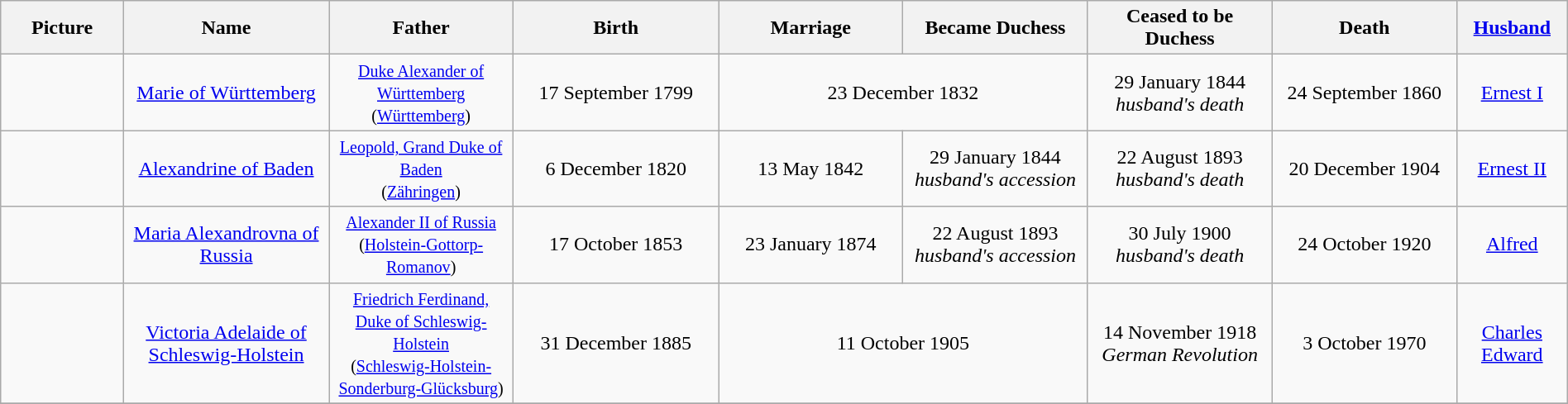<table width=100% class="wikitable">
<tr>
<th width = "6%">Picture</th>
<th width = "10%">Name</th>
<th width = "9%">Father</th>
<th width = "10%">Birth</th>
<th width = "9%">Marriage</th>
<th width = "9%">Became Duchess</th>
<th width = "9%">Ceased to be Duchess</th>
<th width = "9%">Death</th>
<th width = "5%"><a href='#'>Husband</a></th>
</tr>
<tr>
<td align="center"></td>
<td align="center"><a href='#'>Marie of Württemberg</a></td>
<td align="center"><small><a href='#'>Duke Alexander of Württemberg</a><br>(<a href='#'>Württemberg</a>)</small></td>
<td align="center">17 September 1799</td>
<td align="center" colspan="2">23 December 1832</td>
<td align="center">29 January 1844<br><em>husband's death</em></td>
<td align="center">24 September 1860</td>
<td align="center"><a href='#'>Ernest I</a></td>
</tr>
<tr>
<td align="center"></td>
<td align="center"><a href='#'>Alexandrine of Baden</a></td>
<td align="center"><small><a href='#'>Leopold, Grand Duke of Baden</a><br>(<a href='#'>Zähringen</a>)</small></td>
<td align="center">6 December 1820</td>
<td align="center">13 May 1842</td>
<td align="center">29 January 1844<br><em>husband's accession</em></td>
<td align="center">22 August 1893<br><em>husband's death</em></td>
<td align="center">20 December 1904</td>
<td align="center"><a href='#'>Ernest II</a></td>
</tr>
<tr>
<td align="center"></td>
<td align="center"><a href='#'>Maria Alexandrovna of Russia</a></td>
<td align="center"><small><a href='#'>Alexander II of Russia</a><br>(<a href='#'>Holstein-Gottorp-Romanov</a>)</small></td>
<td align="center">17 October 1853</td>
<td align="center">23 January 1874</td>
<td align="center">22 August 1893<br><em>husband's accession</em></td>
<td align="center">30 July 1900<br><em>husband's death</em></td>
<td align="center">24 October 1920</td>
<td align="center"><a href='#'>Alfred</a></td>
</tr>
<tr>
<td align="center"></td>
<td align="center"><a href='#'>Victoria Adelaide of Schleswig-Holstein</a></td>
<td align="center"><small><a href='#'>Friedrich Ferdinand, Duke of Schleswig-Holstein</a><br>(<a href='#'>Schleswig-Holstein-Sonderburg-Glücksburg</a>)</small></td>
<td align="center">31 December 1885</td>
<td align="center" colspan="2">11 October 1905</td>
<td align="center">14 November 1918<br><em>German Revolution</em></td>
<td align="center">3 October 1970</td>
<td align="center"><a href='#'>Charles Edward</a></td>
</tr>
<tr>
</tr>
</table>
